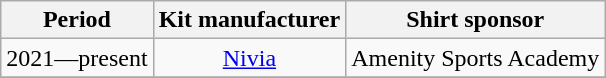<table class="wikitable" style="text-align:center;margin-left:1em;float:center">
<tr>
<th>Period</th>
<th>Kit manufacturer</th>
<th>Shirt sponsor</th>
</tr>
<tr>
<td>2021—present</td>
<td><a href='#'>Nivia</a></td>
<td>Amenity Sports Academy</td>
</tr>
<tr>
</tr>
</table>
